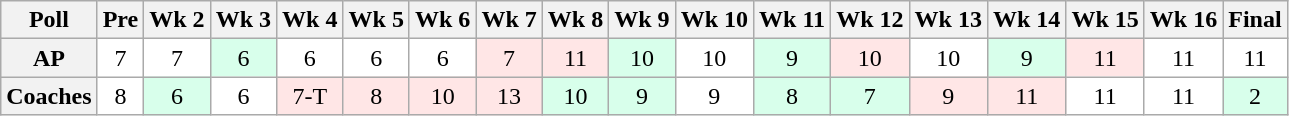<table class="wikitable" style="white-space:nowrap;">
<tr>
<th>Poll</th>
<th>Pre</th>
<th>Wk 2</th>
<th>Wk 3</th>
<th>Wk 4</th>
<th>Wk 5</th>
<th>Wk 6</th>
<th>Wk 7</th>
<th>Wk 8</th>
<th>Wk 9</th>
<th>Wk 10</th>
<th>Wk 11</th>
<th>Wk 12</th>
<th>Wk 13</th>
<th>Wk 14</th>
<th>Wk 15</th>
<th>Wk 16</th>
<th>Final</th>
</tr>
<tr style="text-align:center;">
<th>AP</th>
<td style="background:#FFF;">7</td>
<td style="background:#FFF;">7</td>
<td style="background:#D8FFEB;">6</td>
<td style="background:#FFF;">6</td>
<td style="background:#FFF;">6</td>
<td style="background:#FFF;">6</td>
<td style="background:#FFE6E6;">7</td>
<td style="background:#FFE6E6;">11</td>
<td style="background:#D8FFEB;">10</td>
<td style="background:#FFF;">10</td>
<td style="background:#D8FFEB;">9</td>
<td style="background:#FFE6E6;">10</td>
<td style="background:#FFF;">10</td>
<td style="background:#D8FFEB;">9</td>
<td style="background:#FFE6E6;">11</td>
<td style="background:#FFF;">11</td>
<td style="background:#FFF;">11</td>
</tr>
<tr style="text-align:center;">
<th>Coaches</th>
<td style="background:#FFF;">8</td>
<td style="background:#D8FFEB;">6</td>
<td style="background:#FFF;">6</td>
<td style="background:#FFE6E6;">7-T</td>
<td style="background:#FFE6E6;">8</td>
<td style="background:#FFE6E6;">10</td>
<td style="background:#FFE6E6;">13</td>
<td style="background:#D8FFEB;">10</td>
<td style="background:#D8FFEB;">9</td>
<td style="background:#FFF;">9</td>
<td style="background:#D8FFEB;">8</td>
<td style="background:#D8FFEB;">7</td>
<td style="background:#FFE6E6;">9</td>
<td style="background:#FFE6E6;">11</td>
<td style="background:#FFF;">11</td>
<td style="background:#FFF;">11</td>
<td style="background:#D8FFEB;">2</td>
</tr>
</table>
